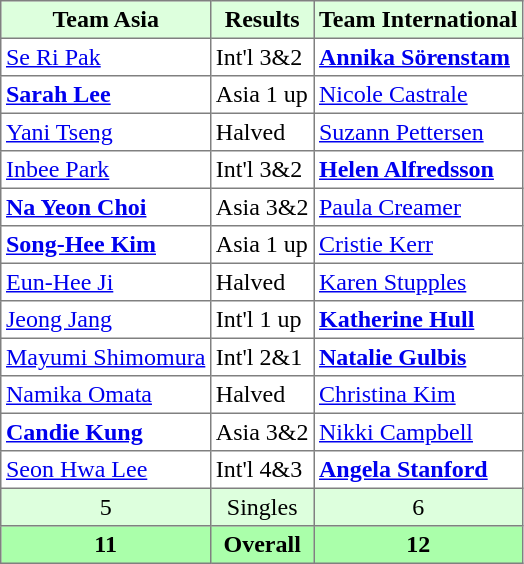<table border="1" cellpadding="3" style="border-collapse: collapse;">
<tr style="background:#ddffdd;">
<th>Team Asia</th>
<th>Results</th>
<th>Team International</th>
</tr>
<tr>
<td><a href='#'>Se Ri Pak</a></td>
<td>Int'l 3&2</td>
<td><strong><a href='#'>Annika Sörenstam</a></strong></td>
</tr>
<tr>
<td><strong><a href='#'>Sarah Lee</a></strong></td>
<td>Asia 1 up</td>
<td><a href='#'>Nicole Castrale</a></td>
</tr>
<tr>
<td><a href='#'>Yani Tseng</a></td>
<td>Halved</td>
<td><a href='#'>Suzann Pettersen</a></td>
</tr>
<tr>
<td><a href='#'>Inbee Park</a></td>
<td>Int'l 3&2</td>
<td><strong><a href='#'>Helen Alfredsson</a></strong></td>
</tr>
<tr>
<td><strong><a href='#'>Na Yeon Choi</a></strong></td>
<td>Asia 3&2</td>
<td><a href='#'>Paula Creamer</a></td>
</tr>
<tr>
<td><strong><a href='#'>Song-Hee Kim</a></strong></td>
<td>Asia 1 up</td>
<td><a href='#'>Cristie Kerr</a></td>
</tr>
<tr>
<td><a href='#'>Eun-Hee Ji</a></td>
<td>Halved</td>
<td><a href='#'>Karen Stupples</a></td>
</tr>
<tr>
<td><a href='#'>Jeong Jang</a></td>
<td>Int'l 1 up</td>
<td><strong><a href='#'>Katherine Hull</a></strong></td>
</tr>
<tr>
<td><a href='#'>Mayumi Shimomura</a></td>
<td>Int'l 2&1</td>
<td><strong><a href='#'>Natalie Gulbis</a></strong></td>
</tr>
<tr>
<td><a href='#'>Namika Omata</a></td>
<td>Halved</td>
<td><a href='#'>Christina Kim</a></td>
</tr>
<tr>
<td><strong><a href='#'>Candie Kung</a></strong></td>
<td>Asia 3&2</td>
<td><a href='#'>Nikki Campbell</a></td>
</tr>
<tr>
<td><a href='#'>Seon Hwa Lee</a></td>
<td>Int'l 4&3</td>
<td><strong><a href='#'>Angela Stanford</a></strong></td>
</tr>
<tr style="background:#ddffdd;">
<td align="center">5</td>
<td align="center">Singles</td>
<td align="center">6</td>
</tr>
<tr style="background:#aaffaa;">
<th>11</th>
<th>Overall</th>
<th>12</th>
</tr>
</table>
